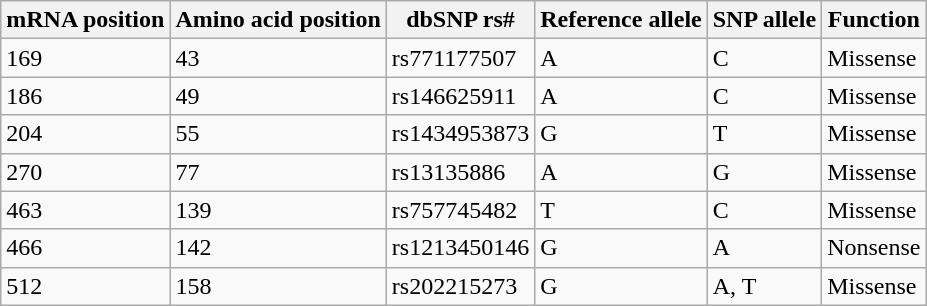<table class="wikitable">
<tr>
<th>mRNA position</th>
<th>Amino acid position</th>
<th>dbSNP rs#</th>
<th>Reference allele</th>
<th>SNP allele</th>
<th>Function</th>
</tr>
<tr>
<td>169</td>
<td>43</td>
<td>rs771177507</td>
<td>A</td>
<td>C</td>
<td>Missense</td>
</tr>
<tr>
<td>186</td>
<td>49</td>
<td>rs146625911</td>
<td>A</td>
<td>C</td>
<td>Missense</td>
</tr>
<tr>
<td>204</td>
<td>55</td>
<td>rs1434953873</td>
<td>G</td>
<td>T</td>
<td>Missense</td>
</tr>
<tr>
<td>270</td>
<td>77</td>
<td>rs13135886</td>
<td>A</td>
<td>G</td>
<td>Missense</td>
</tr>
<tr>
<td>463</td>
<td>139</td>
<td>rs757745482</td>
<td>T</td>
<td>C</td>
<td>Missense</td>
</tr>
<tr>
<td>466</td>
<td>142</td>
<td>rs1213450146</td>
<td>G</td>
<td>A</td>
<td>Nonsense</td>
</tr>
<tr>
<td>512</td>
<td>158</td>
<td>rs202215273</td>
<td>G</td>
<td>A, T</td>
<td>Missense</td>
</tr>
</table>
